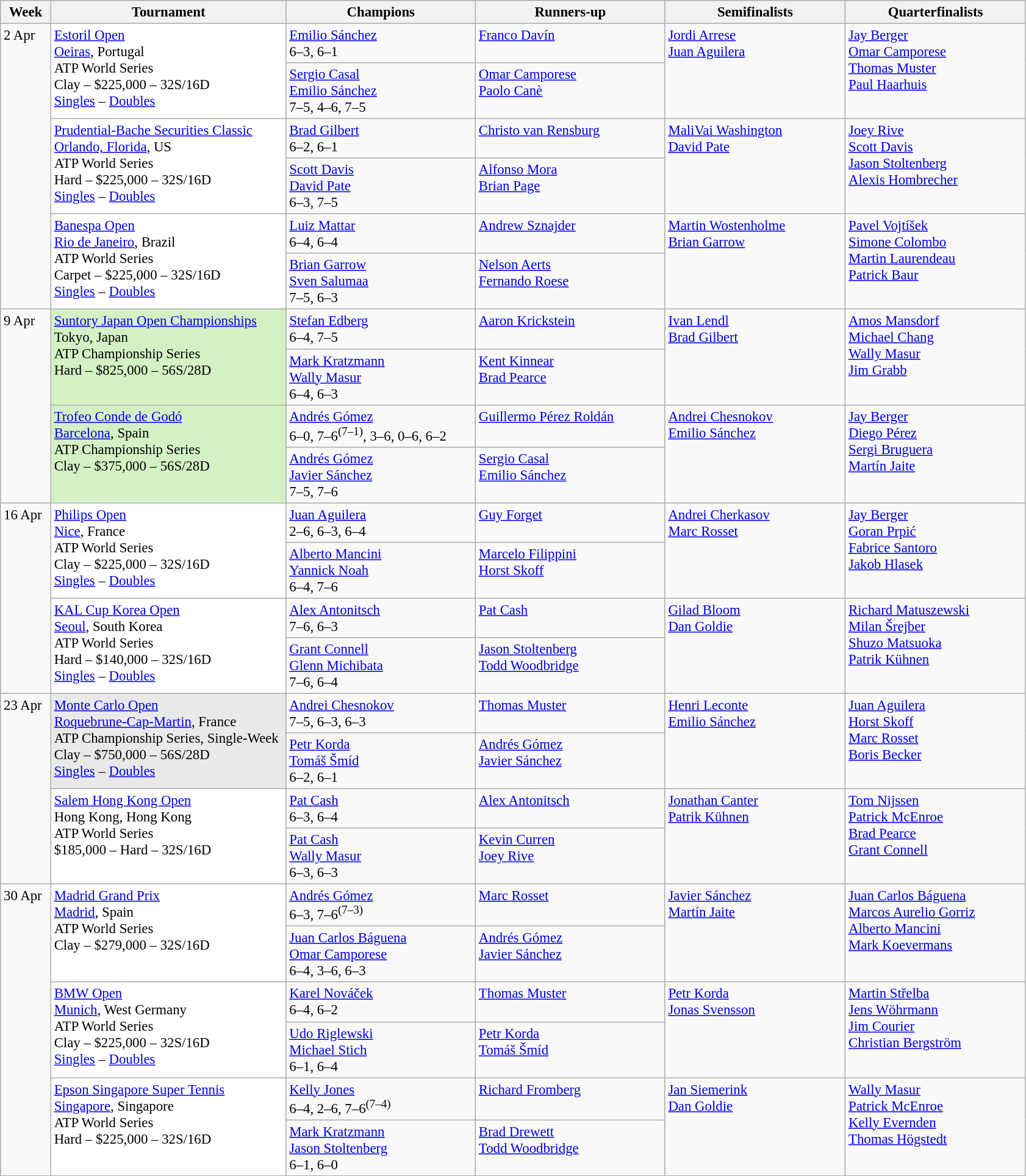<table class=wikitable style=font-size:95%>
<tr>
<th style="width:48px;">Week</th>
<th style="width:250px;">Tournament</th>
<th style="width:200px;">Champions</th>
<th style="width:200px;">Runners-up</th>
<th style="width:190px;">Semifinalists</th>
<th style="width:190px;">Quarterfinalists</th>
</tr>
<tr valign=top>
<td rowspan=6>2 Apr</td>
<td style="background:#FFF;" rowspan=2><a href='#'>Estoril Open</a> <br> <a href='#'>Oeiras</a>, Portugal <br> ATP World Series <br> Clay – $225,000 – 32S/16D <br> <a href='#'>Singles</a> – <a href='#'>Doubles</a></td>
<td> <a href='#'>Emilio Sánchez</a> <br> 6–3, 6–1</td>
<td> <a href='#'>Franco Davín</a></td>
<td rowspan=2> <a href='#'>Jordi Arrese</a> <br>  <a href='#'>Juan Aguilera</a></td>
<td rowspan=2> <a href='#'>Jay Berger</a> <br>  <a href='#'>Omar Camporese</a> <br>  <a href='#'>Thomas Muster</a> <br>  <a href='#'>Paul Haarhuis</a></td>
</tr>
<tr valign=top>
<td> <a href='#'>Sergio Casal</a> <br>  <a href='#'>Emilio Sánchez</a> <br> 7–5, 4–6, 7–5</td>
<td> <a href='#'>Omar Camporese</a> <br>  <a href='#'>Paolo Canè</a></td>
</tr>
<tr valign=top>
<td style="background:#FFF;" rowspan=2><a href='#'>Prudential-Bache Securities Classic</a> <br> <a href='#'>Orlando, Florida</a>, US <br> ATP World Series <br> Hard – $225,000 – 32S/16D <br> <a href='#'>Singles</a> – <a href='#'>Doubles</a></td>
<td> <a href='#'>Brad Gilbert</a> <br> 6–2, 6–1</td>
<td> <a href='#'>Christo van Rensburg</a></td>
<td rowspan=2> <a href='#'>MaliVai Washington</a> <br>  <a href='#'>David Pate</a></td>
<td rowspan=2> <a href='#'>Joey Rive</a> <br>  <a href='#'>Scott Davis</a> <br>  <a href='#'>Jason Stoltenberg</a> <br>  <a href='#'>Alexis Hombrecher</a></td>
</tr>
<tr valign=top>
<td> <a href='#'>Scott Davis</a> <br>  <a href='#'>David Pate</a> <br> 6–3, 7–5</td>
<td> <a href='#'>Alfonso Mora</a> <br>  <a href='#'>Brian Page</a></td>
</tr>
<tr valign=top>
<td style="background:#FFF;" rowspan=2><a href='#'>Banespa Open</a> <br> <a href='#'>Rio de Janeiro</a>, Brazil <br> ATP World Series <br> Carpet – $225,000 – 32S/16D <br> <a href='#'>Singles</a> – <a href='#'>Doubles</a></td>
<td> <a href='#'>Luiz Mattar</a> <br> 6–4, 6–4</td>
<td> <a href='#'>Andrew Sznajder</a></td>
<td rowspan=2> <a href='#'>Martin Wostenholme</a> <br>  <a href='#'>Brian Garrow</a></td>
<td rowspan=2> <a href='#'>Pavel Vojtíšek</a> <br>  <a href='#'>Simone Colombo</a> <br>  <a href='#'>Martin Laurendeau</a> <br>  <a href='#'>Patrick Baur</a></td>
</tr>
<tr valign=top>
<td> <a href='#'>Brian Garrow</a> <br>  <a href='#'>Sven Salumaa</a> <br> 7–5, 6–3</td>
<td> <a href='#'>Nelson Aerts</a> <br>  <a href='#'>Fernando Roese</a></td>
</tr>
<tr valign=top>
<td rowspan=4>9 Apr</td>
<td style="background:#D4F1C5;" rowspan=2><a href='#'>Suntory Japan Open Championships</a> <br> Tokyo, Japan <br> ATP Championship Series <br> Hard – $825,000 – 56S/28D</td>
<td> <a href='#'>Stefan Edberg</a> <br> 6–4, 7–5</td>
<td> <a href='#'>Aaron Krickstein</a></td>
<td rowspan=2> <a href='#'>Ivan Lendl</a> <br>  <a href='#'>Brad Gilbert</a></td>
<td rowspan=2> <a href='#'>Amos Mansdorf</a> <br>  <a href='#'>Michael Chang</a> <br>  <a href='#'>Wally Masur</a> <br>  <a href='#'>Jim Grabb</a></td>
</tr>
<tr valign=top>
<td> <a href='#'>Mark Kratzmann</a> <br>  <a href='#'>Wally Masur</a> <br> 6–4, 6–3</td>
<td> <a href='#'>Kent Kinnear</a> <br>  <a href='#'>Brad Pearce</a></td>
</tr>
<tr valign=top>
<td style="background:#D4F1C5;" rowspan=2><a href='#'>Trofeo Conde de Godó</a> <br> <a href='#'>Barcelona</a>, Spain <br> ATP Championship Series <br> Clay – $375,000 – 56S/28D</td>
<td> <a href='#'>Andrés Gómez</a> <br> 6–0, 7–6<sup>(7–1)</sup>, 3–6, 0–6, 6–2</td>
<td> <a href='#'>Guillermo Pérez Roldán</a></td>
<td rowspan=2> <a href='#'>Andrei Chesnokov</a> <br>  <a href='#'>Emilio Sánchez</a></td>
<td rowspan=2> <a href='#'>Jay Berger</a> <br>  <a href='#'>Diego Pérez</a> <br>  <a href='#'>Sergi Bruguera</a> <br>  <a href='#'>Martín Jaite</a></td>
</tr>
<tr valign=top>
<td> <a href='#'>Andrés Gómez</a> <br>  <a href='#'>Javier Sánchez</a> <br> 7–5, 7–6</td>
<td> <a href='#'>Sergio Casal</a> <br>  <a href='#'>Emilio Sánchez</a></td>
</tr>
<tr valign=top>
<td rowspan=4>16 Apr</td>
<td style="background:#FFF;" rowspan=2><a href='#'>Philips Open</a> <br> <a href='#'>Nice</a>, France <br> ATP World Series <br> Clay – $225,000 – 32S/16D <br> <a href='#'>Singles</a> – <a href='#'>Doubles</a></td>
<td> <a href='#'>Juan Aguilera</a> <br> 2–6, 6–3, 6–4</td>
<td> <a href='#'>Guy Forget</a></td>
<td rowspan=2> <a href='#'>Andrei Cherkasov</a> <br>  <a href='#'>Marc Rosset</a></td>
<td rowspan=2> <a href='#'>Jay Berger</a> <br>  <a href='#'>Goran Prpić</a> <br>  <a href='#'>Fabrice Santoro</a> <br>  <a href='#'>Jakob Hlasek</a></td>
</tr>
<tr valign=top>
<td> <a href='#'>Alberto Mancini</a> <br>  <a href='#'>Yannick Noah</a> <br> 6–4, 7–6</td>
<td> <a href='#'>Marcelo Filippini</a> <br>  <a href='#'>Horst Skoff</a></td>
</tr>
<tr valign=top>
<td style="background:#FFF;" rowspan=2><a href='#'>KAL Cup Korea Open</a> <br> <a href='#'>Seoul</a>, South Korea <br> ATP World Series <br> Hard – $140,000 – 32S/16D <br> <a href='#'>Singles</a> – <a href='#'>Doubles</a></td>
<td> <a href='#'>Alex Antonitsch</a> <br> 7–6, 6–3</td>
<td> <a href='#'>Pat Cash</a></td>
<td rowspan=2> <a href='#'>Gilad Bloom</a> <br>  <a href='#'>Dan Goldie</a></td>
<td rowspan=2> <a href='#'>Richard Matuszewski</a> <br>  <a href='#'>Milan Šrejber</a> <br>  <a href='#'>Shuzo Matsuoka</a> <br>  <a href='#'>Patrik Kühnen</a></td>
</tr>
<tr valign=top>
<td> <a href='#'>Grant Connell</a> <br>  <a href='#'>Glenn Michibata</a> <br> 7–6, 6–4</td>
<td> <a href='#'>Jason Stoltenberg</a> <br>  <a href='#'>Todd Woodbridge</a></td>
</tr>
<tr valign=top>
<td rowspan=4>23 Apr</td>
<td style="background:#E9E9E9;" rowspan=2><a href='#'>Monte Carlo Open</a> <br> <a href='#'>Roquebrune-Cap-Martin</a>, France <br> ATP Championship Series, Single-Week <br> Clay – $750,000 – 56S/28D <br> <a href='#'>Singles</a> – <a href='#'>Doubles</a></td>
<td> <a href='#'>Andrei Chesnokov</a> <br> 7–5, 6–3, 6–3</td>
<td> <a href='#'>Thomas Muster</a></td>
<td rowspan=2> <a href='#'>Henri Leconte</a> <br>  <a href='#'>Emilio Sánchez</a></td>
<td rowspan=2> <a href='#'>Juan Aguilera</a> <br>  <a href='#'>Horst Skoff</a> <br>  <a href='#'>Marc Rosset</a> <br>  <a href='#'>Boris Becker</a></td>
</tr>
<tr valign=top>
<td> <a href='#'>Petr Korda</a> <br>  <a href='#'>Tomáš Šmíd</a> <br> 6–2, 6–1</td>
<td> <a href='#'>Andrés Gómez</a> <br>  <a href='#'>Javier Sánchez</a></td>
</tr>
<tr valign=top>
<td style="background:#FFF;" rowspan=2><a href='#'>Salem Hong Kong Open</a> <br> Hong Kong, Hong Kong <br> ATP World Series <br> $185,000 – Hard – 32S/16D</td>
<td> <a href='#'>Pat Cash</a> <br> 6–3, 6–4</td>
<td> <a href='#'>Alex Antonitsch</a></td>
<td rowspan=2> <a href='#'>Jonathan Canter</a> <br>  <a href='#'>Patrik Kühnen</a></td>
<td rowspan=2> <a href='#'>Tom Nijssen</a> <br>  <a href='#'>Patrick McEnroe</a> <br>  <a href='#'>Brad Pearce</a> <br>  <a href='#'>Grant Connell</a></td>
</tr>
<tr valign=top>
<td> <a href='#'>Pat Cash</a> <br>  <a href='#'>Wally Masur</a> <br> 6–3, 6–3</td>
<td> <a href='#'>Kevin Curren</a> <br>  <a href='#'>Joey Rive</a></td>
</tr>
<tr valign=top>
<td rowspan=6>30 Apr</td>
<td style="background:#FFF;" rowspan=2><a href='#'>Madrid Grand Prix</a> <br> <a href='#'>Madrid</a>, Spain <br> ATP World Series <br> Clay – $279,000 – 32S/16D</td>
<td> <a href='#'>Andrés Gómez</a> <br> 6–3, 7–6<sup>(7–3)</sup></td>
<td> <a href='#'>Marc Rosset</a></td>
<td rowspan=2> <a href='#'>Javier Sánchez</a> <br>  <a href='#'>Martín Jaite</a></td>
<td rowspan=2> <a href='#'>Juan Carlos Báguena</a> <br>  <a href='#'>Marcos Aurelio Gorriz</a> <br>  <a href='#'>Alberto Mancini</a> <br>  <a href='#'>Mark Koevermans</a></td>
</tr>
<tr valign=top>
<td> <a href='#'>Juan Carlos Báguena</a> <br>  <a href='#'>Omar Camporese</a> <br> 6–4, 3–6, 6–3</td>
<td> <a href='#'>Andrés Gómez</a> <br>  <a href='#'>Javier Sánchez</a></td>
</tr>
<tr valign=top>
<td style="background:#FFF;" rowspan=2><a href='#'>BMW Open</a> <br> <a href='#'>Munich</a>, West Germany <br> ATP World Series <br> Clay – $225,000 – 32S/16D <br> <a href='#'>Singles</a> – <a href='#'>Doubles</a></td>
<td> <a href='#'>Karel Nováček</a> <br> 6–4, 6–2</td>
<td> <a href='#'>Thomas Muster</a></td>
<td rowspan=2> <a href='#'>Petr Korda</a> <br>  <a href='#'>Jonas Svensson</a></td>
<td rowspan=2> <a href='#'>Martin Střelba</a> <br>  <a href='#'>Jens Wöhrmann</a> <br>  <a href='#'>Jim Courier</a> <br>  <a href='#'>Christian Bergström</a></td>
</tr>
<tr valign=top>
<td> <a href='#'>Udo Riglewski</a> <br>  <a href='#'>Michael Stich</a> <br> 6–1, 6–4</td>
<td> <a href='#'>Petr Korda</a> <br>  <a href='#'>Tomáš Šmíd</a></td>
</tr>
<tr valign=top>
<td style="background:#FFF;" rowspan=2><a href='#'>Epson Singapore Super Tennis</a> <br> <a href='#'>Singapore</a>, Singapore <br> ATP World Series <br> Hard – $225,000 – 32S/16D</td>
<td> <a href='#'>Kelly Jones</a> <br> 6–4, 2–6, 7–6<sup>(7–4)</sup></td>
<td> <a href='#'>Richard Fromberg</a></td>
<td rowspan=2> <a href='#'>Jan Siemerink</a> <br>  <a href='#'>Dan Goldie</a></td>
<td rowspan=2> <a href='#'>Wally Masur</a> <br>  <a href='#'>Patrick McEnroe</a> <br>  <a href='#'>Kelly Evernden</a> <br>  <a href='#'>Thomas Högstedt</a></td>
</tr>
<tr valign=top>
<td> <a href='#'>Mark Kratzmann</a> <br>  <a href='#'>Jason Stoltenberg</a> <br> 6–1, 6–0</td>
<td> <a href='#'>Brad Drewett</a> <br>  <a href='#'>Todd Woodbridge</a></td>
</tr>
</table>
